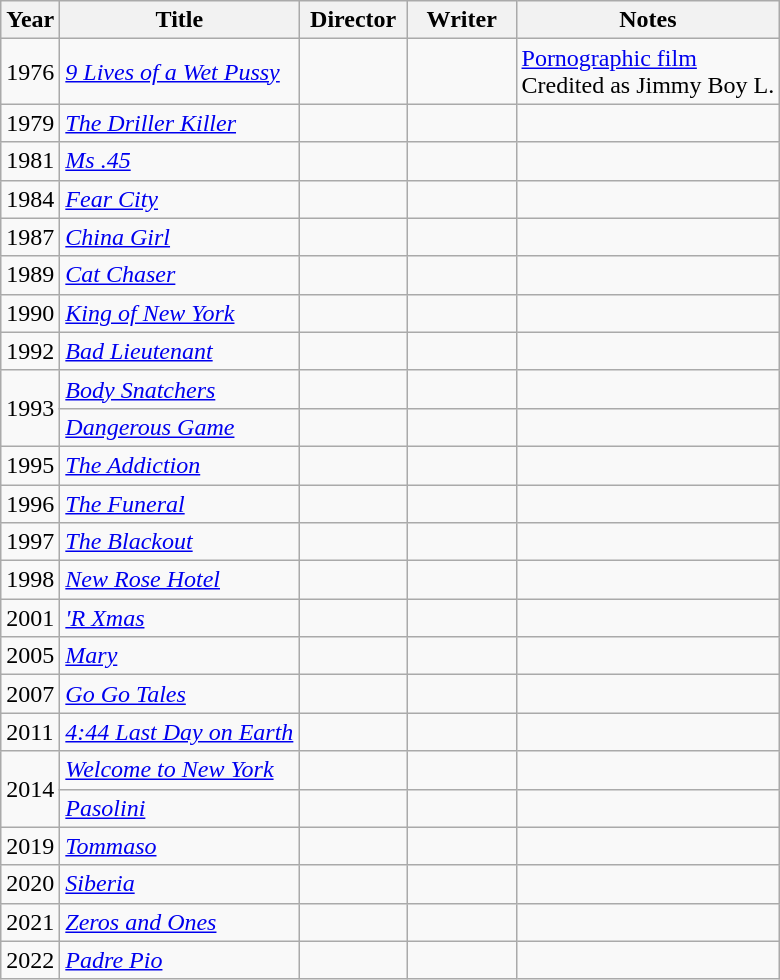<table class="wikitable">
<tr>
<th>Year</th>
<th>Title</th>
<th width=65>Director</th>
<th width=65>Writer</th>
<th>Notes</th>
</tr>
<tr>
<td>1976</td>
<td><em><a href='#'>9 Lives of a Wet Pussy</a></em></td>
<td></td>
<td></td>
<td><a href='#'>Pornographic film</a><br>Credited as Jimmy Boy L.</td>
</tr>
<tr>
<td>1979</td>
<td><em><a href='#'>The Driller Killer</a></em></td>
<td></td>
<td></td>
<td></td>
</tr>
<tr>
<td>1981</td>
<td><em><a href='#'>Ms .45</a></em></td>
<td></td>
<td></td>
<td></td>
</tr>
<tr>
<td>1984</td>
<td><em><a href='#'>Fear City</a></em></td>
<td></td>
<td></td>
<td></td>
</tr>
<tr>
<td>1987</td>
<td><em><a href='#'>China Girl</a></em></td>
<td></td>
<td></td>
<td></td>
</tr>
<tr>
<td>1989</td>
<td><em><a href='#'>Cat Chaser</a></em></td>
<td></td>
<td></td>
<td></td>
</tr>
<tr>
<td>1990</td>
<td><em><a href='#'>King of New York</a></em></td>
<td></td>
<td></td>
<td></td>
</tr>
<tr>
<td>1992</td>
<td><em><a href='#'>Bad Lieutenant</a></em></td>
<td></td>
<td></td>
<td></td>
</tr>
<tr>
<td rowspan="2">1993</td>
<td><em><a href='#'>Body Snatchers</a></em></td>
<td></td>
<td></td>
<td></td>
</tr>
<tr>
<td><em><a href='#'>Dangerous Game</a></em></td>
<td></td>
<td></td>
<td></td>
</tr>
<tr>
<td>1995</td>
<td><em><a href='#'>The Addiction</a></em></td>
<td></td>
<td></td>
<td></td>
</tr>
<tr>
<td>1996</td>
<td><em><a href='#'>The Funeral</a></em></td>
<td></td>
<td></td>
<td></td>
</tr>
<tr>
<td>1997</td>
<td><em><a href='#'>The Blackout</a></em></td>
<td></td>
<td></td>
<td></td>
</tr>
<tr>
<td>1998</td>
<td><em><a href='#'>New Rose Hotel</a></em></td>
<td></td>
<td></td>
<td></td>
</tr>
<tr>
<td>2001</td>
<td><em><a href='#'>'R Xmas</a></em></td>
<td></td>
<td></td>
<td></td>
</tr>
<tr>
<td>2005</td>
<td><em><a href='#'>Mary</a></em></td>
<td></td>
<td></td>
<td></td>
</tr>
<tr>
<td>2007</td>
<td><em><a href='#'>Go Go Tales</a></em></td>
<td></td>
<td></td>
<td></td>
</tr>
<tr>
<td>2011</td>
<td><em><a href='#'>4:44 Last Day on Earth</a></em></td>
<td></td>
<td></td>
<td></td>
</tr>
<tr>
<td rowspan="2">2014</td>
<td><em><a href='#'>Welcome to New York</a></em></td>
<td></td>
<td></td>
<td></td>
</tr>
<tr>
<td><em><a href='#'>Pasolini</a></em></td>
<td></td>
<td></td>
<td></td>
</tr>
<tr>
<td>2019</td>
<td><em><a href='#'>Tommaso</a></em></td>
<td></td>
<td></td>
<td></td>
</tr>
<tr>
<td>2020</td>
<td><em><a href='#'>Siberia</a></em></td>
<td></td>
<td></td>
<td></td>
</tr>
<tr>
<td>2021</td>
<td><em><a href='#'>Zeros and Ones</a></em></td>
<td></td>
<td></td>
<td></td>
</tr>
<tr>
<td>2022</td>
<td><em><a href='#'>Padre Pio</a></em></td>
<td></td>
<td></td>
<td></td>
</tr>
</table>
